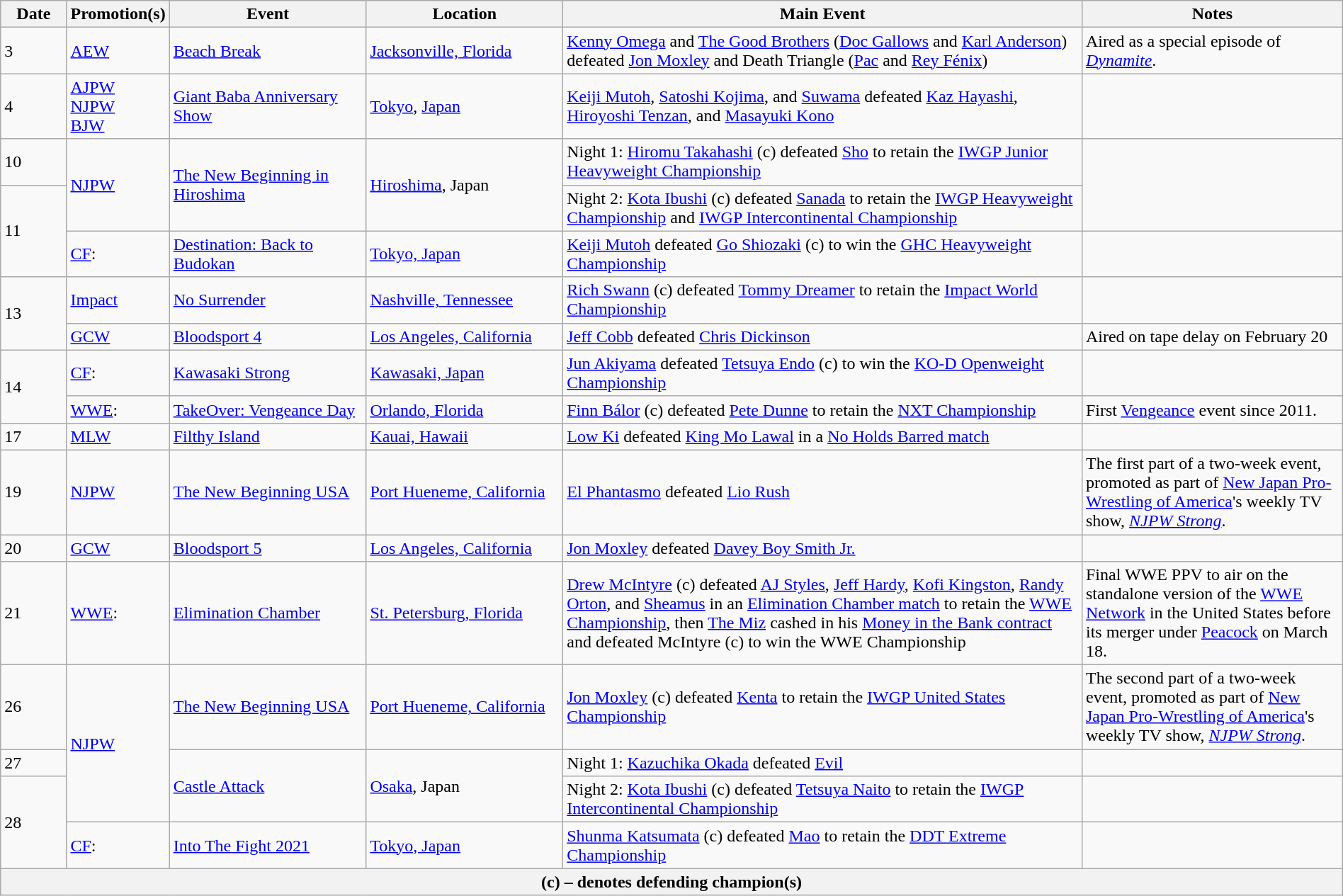<table class="wikitable" style="width:100%;">
<tr>
<th style="width:5%;">Date</th>
<th style="width:5%;">Promotion(s)</th>
<th style="width:15%;">Event</th>
<th style="width:15%;">Location</th>
<th style="width:40%;">Main Event</th>
<th style="width:20%;">Notes</th>
</tr>
<tr>
<td>3</td>
<td><a href='#'>AEW</a></td>
<td><a href='#'>Beach Break</a></td>
<td><a href='#'>Jacksonville, Florida</a></td>
<td><a href='#'>Kenny Omega</a> and <a href='#'>The Good Brothers</a> (<a href='#'>Doc Gallows</a> and <a href='#'>Karl Anderson</a>) defeated  <a href='#'>Jon Moxley</a> and Death Triangle (<a href='#'>Pac</a> and <a href='#'>Rey Fénix</a>)</td>
<td>Aired as a special episode of <em><a href='#'>Dynamite</a></em>.</td>
</tr>
<tr>
<td>4</td>
<td><a href='#'>AJPW</a> <br> <a href='#'>NJPW</a> <br> <a href='#'>BJW</a></td>
<td><a href='#'>Giant Baba Anniversary Show</a></td>
<td><a href='#'>Tokyo</a>, <a href='#'>Japan</a></td>
<td><a href='#'>Keiji Mutoh</a>, <a href='#'>Satoshi Kojima</a>, and <a href='#'>Suwama</a> defeated <a href='#'>Kaz Hayashi</a>, <a href='#'>Hiroyoshi Tenzan</a>, and <a href='#'>Masayuki Kono</a></td>
<td></td>
</tr>
<tr>
<td>10</td>
<td rowspan=2><a href='#'>NJPW</a></td>
<td rowspan=2><a href='#'>The New Beginning in Hiroshima</a></td>
<td rowspan=2><a href='#'>Hiroshima</a>, Japan</td>
<td>Night 1: <a href='#'>Hiromu Takahashi</a> (c) defeated <a href='#'>Sho</a> to retain the <a href='#'>IWGP Junior Heavyweight Championship</a></td>
<td rowspan=2></td>
</tr>
<tr>
<td rowspan=2>11</td>
<td>Night 2: <a href='#'>Kota Ibushi</a> (c) defeated <a href='#'>Sanada</a> to retain the <a href='#'>IWGP Heavyweight Championship</a> and <a href='#'>IWGP Intercontinental Championship</a></td>
</tr>
<tr>
<td><a href='#'>CF</a>:</td>
<td><a href='#'>Destination: Back to Budokan</a></td>
<td><a href='#'>Tokyo, Japan</a></td>
<td><a href='#'>Keiji Mutoh</a> defeated <a href='#'>Go Shiozaki</a> (c) to win the <a href='#'>GHC Heavyweight Championship</a></td>
<td></td>
</tr>
<tr>
<td rowspan=2>13</td>
<td><a href='#'>Impact</a></td>
<td><a href='#'>No Surrender</a></td>
<td><a href='#'>Nashville, Tennessee</a></td>
<td><a href='#'>Rich Swann</a> (c) defeated <a href='#'>Tommy Dreamer</a> to retain the <a href='#'>Impact World Championship</a></td>
<td></td>
</tr>
<tr>
<td><a href='#'>GCW</a></td>
<td><a href='#'>Bloodsport 4</a></td>
<td><a href='#'>Los Angeles, California</a></td>
<td><a href='#'>Jeff Cobb</a> defeated <a href='#'>Chris Dickinson</a></td>
<td>Aired on tape delay on February 20</td>
</tr>
<tr>
<td rowspan=2>14</td>
<td><a href='#'>CF</a>:</td>
<td><a href='#'>Kawasaki Strong</a></td>
<td><a href='#'>Kawasaki, Japan</a></td>
<td><a href='#'>Jun Akiyama</a> defeated <a href='#'>Tetsuya Endo</a> (c) to win the <a href='#'>KO-D Openweight Championship</a></td>
<td></td>
</tr>
<tr>
<td><a href='#'>WWE</a>:</td>
<td><a href='#'>TakeOver: Vengeance Day</a></td>
<td><a href='#'>Orlando, Florida</a></td>
<td><a href='#'>Finn Bálor</a> (c) defeated <a href='#'>Pete Dunne</a> to retain the <a href='#'>NXT Championship</a></td>
<td>First <a href='#'>Vengeance</a> event since 2011.</td>
</tr>
<tr>
<td>17</td>
<td><a href='#'>MLW</a></td>
<td><a href='#'>Filthy Island</a></td>
<td><a href='#'>Kauai, Hawaii</a></td>
<td><a href='#'>Low Ki</a> defeated <a href='#'>King Mo Lawal</a> in a <a href='#'>No Holds Barred match</a></td>
<td></td>
</tr>
<tr>
<td>19</td>
<td><a href='#'>NJPW</a></td>
<td><a href='#'>The New Beginning USA</a><br></td>
<td><a href='#'>Port Hueneme, California</a></td>
<td><a href='#'>El Phantasmo</a> defeated <a href='#'>Lio Rush</a></td>
<td>The first part of a two-week event, promoted as part of <a href='#'>New Japan Pro-Wrestling of America</a>'s weekly TV show, <em><a href='#'>NJPW Strong</a></em>.</td>
</tr>
<tr>
<td>20</td>
<td><a href='#'>GCW</a></td>
<td><a href='#'>Bloodsport 5</a></td>
<td><a href='#'>Los Angeles, California</a></td>
<td><a href='#'>Jon Moxley</a> defeated <a href='#'>Davey Boy Smith Jr.</a></td>
<td></td>
</tr>
<tr>
<td>21</td>
<td><a href='#'>WWE</a>:</td>
<td><a href='#'>Elimination Chamber</a></td>
<td><a href='#'>St. Petersburg, Florida</a></td>
<td><a href='#'>Drew McIntyre</a> (c) defeated <a href='#'>AJ Styles</a>, <a href='#'>Jeff Hardy</a>, <a href='#'>Kofi Kingston</a>, <a href='#'>Randy Orton</a>, and <a href='#'>Sheamus</a> in an <a href='#'>Elimination Chamber match</a> to retain the <a href='#'>WWE Championship</a>, then <a href='#'>The Miz</a> cashed in his <a href='#'>Money in the Bank contract</a> and defeated McIntyre (c) to win the WWE Championship</td>
<td>Final WWE PPV to air on the standalone version of the <a href='#'>WWE Network</a> in the United States before its merger under <a href='#'>Peacock</a> on March 18.</td>
</tr>
<tr>
<td>26</td>
<td rowspan=3><a href='#'>NJPW</a></td>
<td><a href='#'>The New Beginning USA</a><br></td>
<td><a href='#'>Port Hueneme, California</a></td>
<td><a href='#'>Jon Moxley</a> (c) defeated <a href='#'>Kenta</a> to retain the <a href='#'>IWGP United States Championship</a></td>
<td>The second part of a two-week event, promoted as part of <a href='#'>New Japan Pro-Wrestling of America</a>'s weekly TV show, <em><a href='#'>NJPW Strong</a></em>.</td>
</tr>
<tr>
<td>27</td>
<td rowspan=2><a href='#'>Castle Attack</a></td>
<td rowspan=2><a href='#'>Osaka</a>, Japan</td>
<td>Night 1: <a href='#'>Kazuchika Okada</a> defeated <a href='#'>Evil</a></td>
<td></td>
</tr>
<tr>
<td rowspan=2>28</td>
<td>Night 2: <a href='#'>Kota Ibushi</a> (c) defeated <a href='#'>Tetsuya Naito</a> to retain the <a href='#'>IWGP Intercontinental Championship</a></td>
<td></td>
</tr>
<tr>
<td><a href='#'>CF</a>:</td>
<td><a href='#'>Into The Fight 2021</a></td>
<td><a href='#'>Tokyo, Japan</a></td>
<td><a href='#'>Shunma Katsumata</a> (c) defeated <a href='#'>Mao</a> to retain the <a href='#'>DDT Extreme Championship</a></td>
</tr>
<tr>
<th colspan="6">(c) – denotes defending champion(s)</th>
</tr>
</table>
